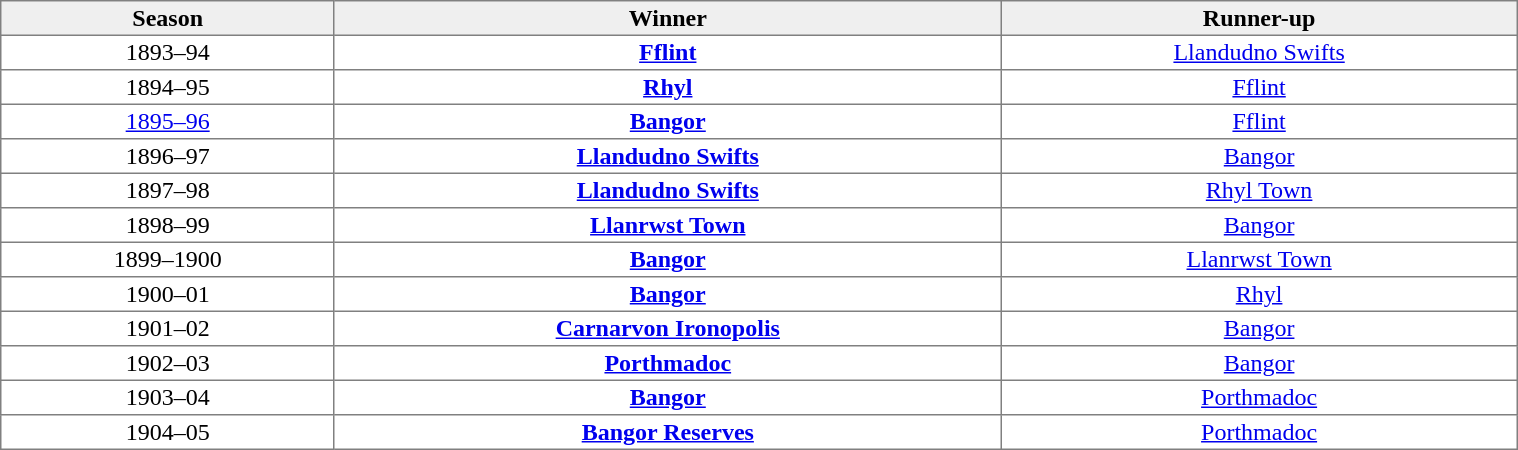<table class="toccolours" border="1" cellpadding="2" style="border-collapse: collapse; text-align: center; width: 80%; margin: 0 auto;">
<tr style="background: #efefef;">
<th>Season</th>
<th>Winner</th>
<th>Runner-up</th>
</tr>
<tr>
<td>1893–94</td>
<td><strong><a href='#'>Fflint</a></strong></td>
<td><a href='#'>Llandudno Swifts</a></td>
</tr>
<tr>
<td>1894–95</td>
<td><strong><a href='#'>Rhyl</a></strong></td>
<td><a href='#'>Fflint</a></td>
</tr>
<tr>
<td><a href='#'>1895–96</a></td>
<td><strong><a href='#'>Bangor</a></strong></td>
<td><a href='#'>Fflint</a></td>
</tr>
<tr>
<td>1896–97</td>
<td><strong><a href='#'>Llandudno Swifts</a></strong></td>
<td><a href='#'>Bangor</a></td>
</tr>
<tr>
<td>1897–98</td>
<td><strong><a href='#'>Llandudno Swifts</a></strong></td>
<td><a href='#'>Rhyl Town</a></td>
</tr>
<tr>
<td>1898–99</td>
<td><strong><a href='#'>Llanrwst Town</a></strong></td>
<td><a href='#'>Bangor</a></td>
</tr>
<tr>
<td>1899–1900</td>
<td><strong><a href='#'>Bangor</a></strong></td>
<td><a href='#'>Llanrwst Town</a></td>
</tr>
<tr>
<td>1900–01</td>
<td><strong><a href='#'>Bangor</a></strong></td>
<td><a href='#'>Rhyl</a></td>
</tr>
<tr>
<td>1901–02</td>
<td><strong><a href='#'>Carnarvon Ironopolis</a></strong></td>
<td><a href='#'>Bangor</a></td>
</tr>
<tr>
<td>1902–03</td>
<td><strong><a href='#'>Porthmadoc</a></strong></td>
<td><a href='#'>Bangor</a></td>
</tr>
<tr>
<td>1903–04</td>
<td><strong><a href='#'>Bangor</a></strong></td>
<td><a href='#'>Porthmadoc</a></td>
</tr>
<tr>
<td>1904–05</td>
<td><strong><a href='#'>Bangor Reserves</a></strong></td>
<td><a href='#'>Porthmadoc</a></td>
</tr>
</table>
